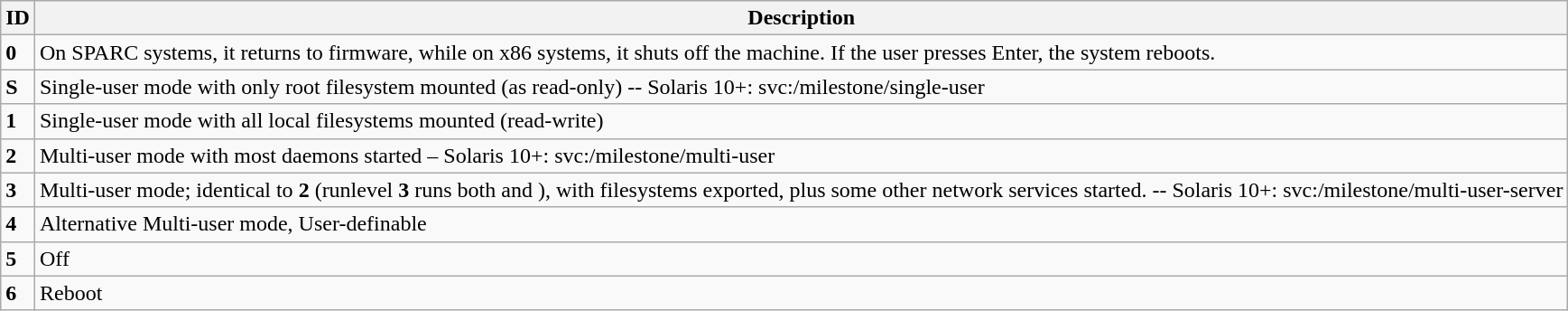<table class="wikitable">
<tr>
<th>ID</th>
<th>Description</th>
</tr>
<tr>
<td><strong>0</strong></td>
<td>On SPARC systems, it returns to firmware, while on x86 systems, it shuts off the machine. If the user presses Enter, the system reboots.</td>
</tr>
<tr>
<td><strong>S</strong></td>
<td>Single-user mode with only root filesystem mounted (as read-only) -- Solaris 10+: svc:/milestone/single-user</td>
</tr>
<tr>
<td><strong>1</strong></td>
<td>Single-user mode with all local filesystems mounted (read-write)</td>
</tr>
<tr>
<td><strong>2</strong></td>
<td>Multi-user mode with most daemons started – Solaris 10+: svc:/milestone/multi-user</td>
</tr>
<tr>
<td><strong>3</strong></td>
<td>Multi-user mode; identical to <strong>2</strong> (runlevel <strong>3</strong> runs both  and ), with filesystems exported, plus some other network services started. -- Solaris 10+: svc:/milestone/multi-user-server</td>
</tr>
<tr>
<td><strong>4</strong></td>
<td>Alternative Multi-user mode, User-definable</td>
</tr>
<tr>
<td><strong>5</strong></td>
<td>Off</td>
</tr>
<tr>
<td><strong>6</strong></td>
<td>Reboot</td>
</tr>
</table>
